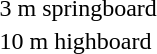<table>
<tr valign="top">
<td>3 m springboard</td>
<td></td>
<td></td>
<td></td>
</tr>
<tr valign="top">
<td>10 m highboard</td>
<td></td>
<td></td>
<td></td>
</tr>
</table>
